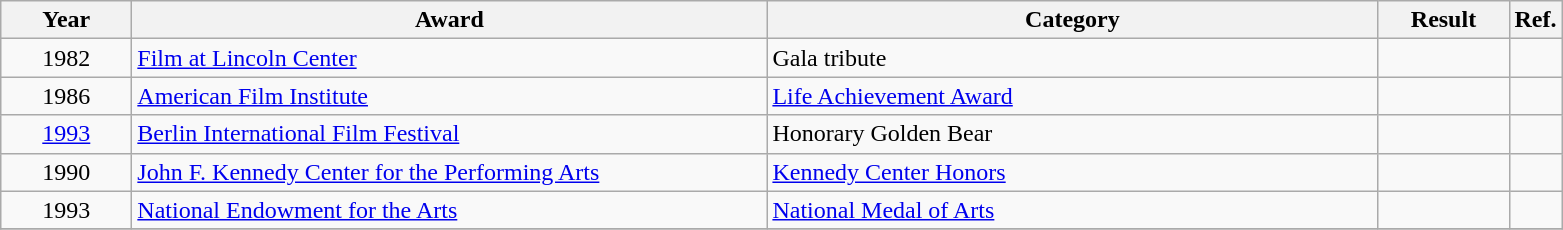<table class=wikitable>
<tr>
<th scope="col" style="width:5em;">Year</th>
<th scope="col" style="width:26em;">Award</th>
<th scope="col" style="width:25em;">Category</th>
<th scope="col" style="width:5em;">Result</th>
<th>Ref.</th>
</tr>
<tr>
<td style="text-align:center;">1982</td>
<td><a href='#'>Film at Lincoln Center</a></td>
<td>Gala tribute</td>
<td></td>
<td style="text-align:center;"></td>
</tr>
<tr>
<td style="text-align:center;">1986</td>
<td><a href='#'>American Film Institute</a></td>
<td><a href='#'>Life Achievement Award</a></td>
<td></td>
<td style="text-align:center;"></td>
</tr>
<tr>
<td style="text-align:center;"><a href='#'>1993</a></td>
<td><a href='#'>Berlin International Film Festival</a></td>
<td>Honorary Golden Bear</td>
<td></td>
<td style="text-align:center;"></td>
</tr>
<tr>
<td style="text-align:center;">1990</td>
<td><a href='#'>John F. Kennedy Center for the Performing Arts</a></td>
<td><a href='#'>Kennedy Center Honors</a></td>
<td></td>
<td style="text-align:center;"></td>
</tr>
<tr>
<td style="text-align:center;">1993</td>
<td><a href='#'>National Endowment for the Arts</a></td>
<td><a href='#'>National Medal of Arts</a></td>
<td></td>
<td style="text-align:center;"></td>
</tr>
<tr>
</tr>
</table>
